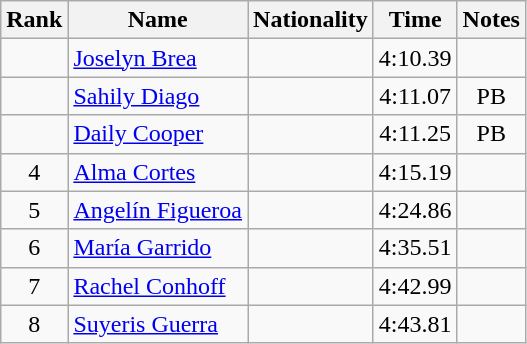<table class="wikitable sortable" style="text-align:center">
<tr>
<th>Rank</th>
<th>Name</th>
<th>Nationality</th>
<th>Time</th>
<th>Notes</th>
</tr>
<tr>
<td></td>
<td align=left><a href='#'>Joselyn Brea</a></td>
<td align=left></td>
<td>4:10.39</td>
<td></td>
</tr>
<tr>
<td></td>
<td align=left><a href='#'>Sahily Diago</a></td>
<td align=left></td>
<td>4:11.07</td>
<td>PB</td>
</tr>
<tr>
<td></td>
<td align=left><a href='#'>Daily Cooper</a></td>
<td align=left></td>
<td>4:11.25</td>
<td>PB</td>
</tr>
<tr>
<td>4</td>
<td align=left><a href='#'>Alma Cortes</a></td>
<td align=left></td>
<td>4:15.19</td>
<td></td>
</tr>
<tr>
<td>5</td>
<td align=left><a href='#'>Angelín Figueroa</a></td>
<td align=left></td>
<td>4:24.86</td>
<td></td>
</tr>
<tr>
<td>6</td>
<td align=left><a href='#'>María Garrido</a></td>
<td align=left></td>
<td>4:35.51</td>
<td></td>
</tr>
<tr>
<td>7</td>
<td align=left><a href='#'>Rachel Conhoff</a></td>
<td align=left></td>
<td>4:42.99</td>
<td></td>
</tr>
<tr>
<td>8</td>
<td align=left><a href='#'>Suyeris Guerra</a></td>
<td align=left></td>
<td>4:43.81</td>
<td></td>
</tr>
</table>
